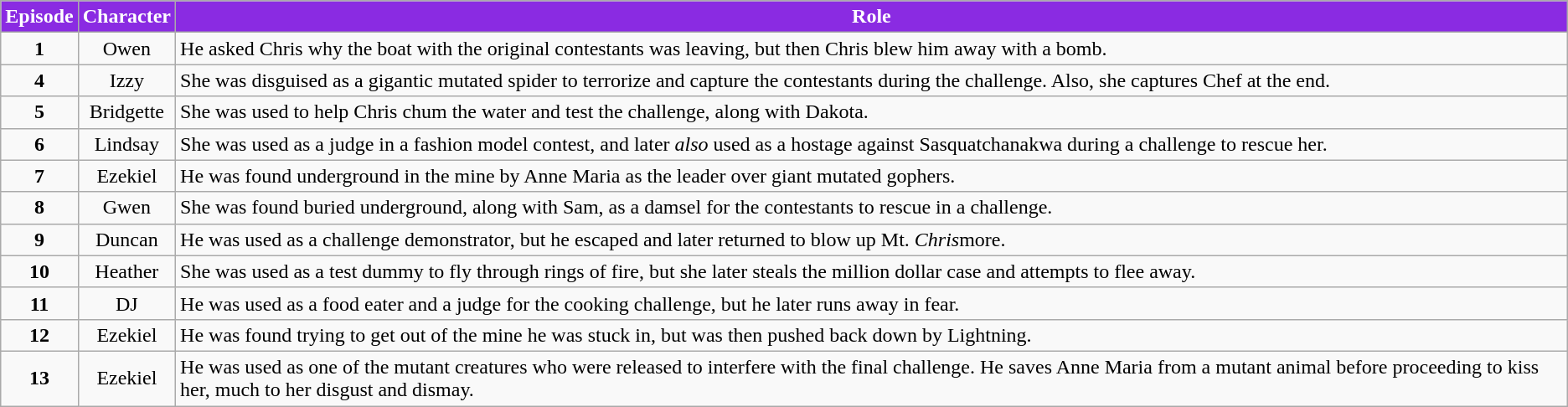<table class="wikitable sortable" style="text-align:center">
<tr>
<th style="background:#8A2BE2;color:white">Episode</th>
<th style="background:#8A2BE2;color:white">Character</th>
<th style="background:#8A2BE2;color:white" class="unsortable">Role</th>
</tr>
<tr>
<td><strong>1</strong></td>
<td>Owen</td>
<td align="left">He asked Chris why the boat with the original contestants was leaving, but then Chris blew him away with a bomb.</td>
</tr>
<tr>
<td><strong>4</strong></td>
<td>Izzy</td>
<td align="left">She was disguised as a gigantic mutated spider to terrorize and capture the contestants during the challenge. Also, she captures Chef at the end.</td>
</tr>
<tr>
<td><strong>5</strong></td>
<td>Bridgette</td>
<td align="left">She was used to help Chris chum the water and test the challenge, along with Dakota.</td>
</tr>
<tr>
<td><strong>6</strong></td>
<td>Lindsay</td>
<td align="left">She was used as a judge in a fashion model contest, and later <em>also</em> used as a hostage against Sasquatchanakwa during a challenge to rescue her.</td>
</tr>
<tr>
<td><strong>7</strong></td>
<td>Ezekiel</td>
<td align="left">He was found underground in the mine by Anne Maria as the leader over giant mutated gophers.</td>
</tr>
<tr>
<td><strong>8</strong></td>
<td>Gwen</td>
<td align="left">She was found buried underground, along with Sam, as a damsel for the contestants to rescue in a challenge.</td>
</tr>
<tr>
<td><strong>9</strong></td>
<td>Duncan</td>
<td align="left">He was used as a challenge demonstrator, but he escaped and later returned to blow up Mt. <em>Chris</em>more.</td>
</tr>
<tr>
<td><strong>10</strong></td>
<td>Heather</td>
<td align="left">She was used as a test dummy to fly through rings of fire, but she later steals the million dollar case and attempts to flee away.</td>
</tr>
<tr>
<td><strong>11</strong></td>
<td>DJ</td>
<td align="left">He was used as a food eater and a judge for the cooking challenge, but he later runs away in fear.</td>
</tr>
<tr>
<td><strong>12</strong></td>
<td>Ezekiel</td>
<td align="left">He was found trying to get out of the mine he was stuck in, but was then pushed back down by Lightning.</td>
</tr>
<tr>
<td><strong>13</strong></td>
<td>Ezekiel</td>
<td align="left">He was used as one of the mutant creatures who were released to interfere with the final challenge. He saves Anne Maria from a mutant animal before proceeding to kiss her, much to her disgust and dismay.</td>
</tr>
</table>
